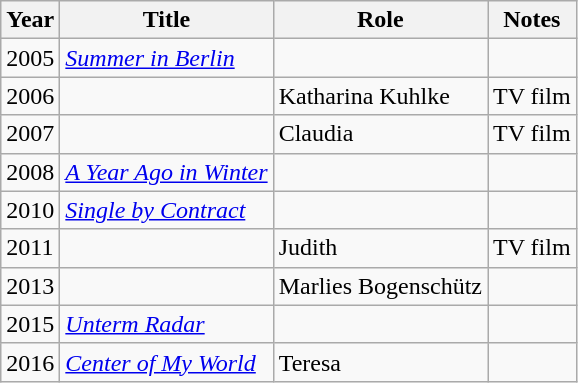<table class="wikitable sortable">
<tr>
<th>Year</th>
<th>Title</th>
<th>Role</th>
<th class="unsortable">Notes</th>
</tr>
<tr>
<td>2005</td>
<td><em><a href='#'>Summer in Berlin</a></em></td>
<td></td>
<td></td>
</tr>
<tr>
<td>2006</td>
<td><em></em></td>
<td>Katharina Kuhlke</td>
<td>TV film</td>
</tr>
<tr>
<td>2007</td>
<td><em></em></td>
<td>Claudia</td>
<td>TV film</td>
</tr>
<tr>
<td>2008</td>
<td><em><a href='#'>A Year Ago in Winter</a></em></td>
<td></td>
<td></td>
</tr>
<tr>
<td>2010</td>
<td><em><a href='#'>Single by Contract</a></em></td>
<td></td>
<td></td>
</tr>
<tr>
<td>2011</td>
<td><em></em></td>
<td>Judith</td>
<td>TV film</td>
</tr>
<tr>
<td>2013</td>
<td><em></em></td>
<td>Marlies Bogenschütz</td>
<td></td>
</tr>
<tr>
<td>2015</td>
<td><em><a href='#'>Unterm Radar</a></em></td>
<td></td>
<td></td>
</tr>
<tr>
<td>2016</td>
<td><em><a href='#'>Center of My World</a></em></td>
<td>Teresa</td>
<td></td>
</tr>
</table>
